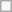<table class="wikitable">
<tr>
<td></td>
</tr>
</table>
